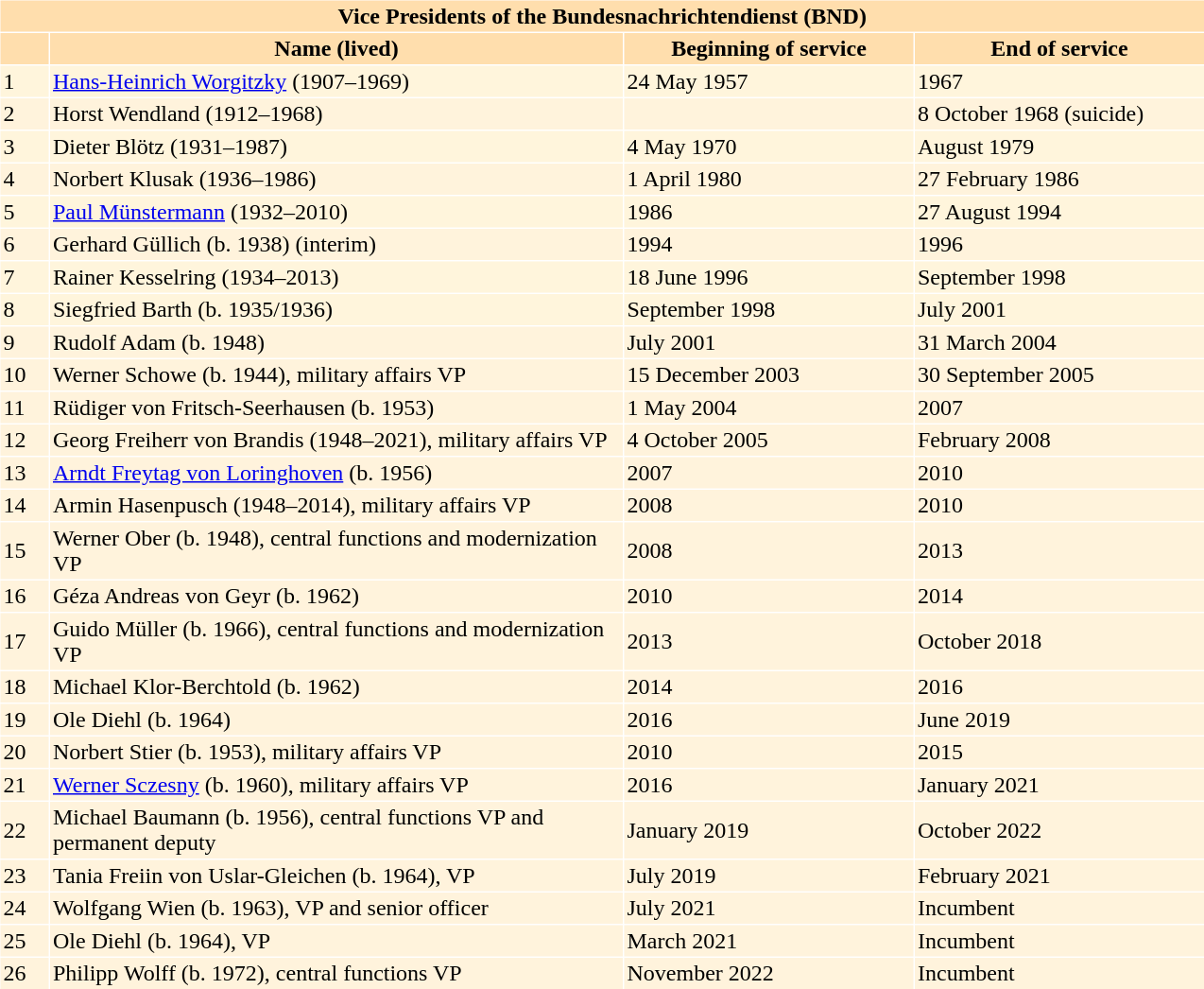<table |border=0 cellpadding="2" cellspacing="1">
<tr>
<td style="background:#ffdead; text-align:center;" colspan="6"><strong>Vice Presidents of the Bundesnachrichtendienst (BND)</strong></td>
</tr>
<tr>
<th style="width:30px; background:#ffdead;"></th>
<th style="width:400px; background:#ffdead;"><strong>Name (lived)</strong></th>
<th style="width:200px; background:#ffdead;"><strong>Beginning of service</strong></th>
<th style="width:200px; background:#ffdead;"><strong>End of service</strong></th>
</tr>
<tr>
<td style="background:#FFF5DC;">1</td>
<td style="background:#FFF5DC;"><a href='#'>Hans-Heinrich Worgitzky</a> (1907–1969)</td>
<td style="background:#fff5dc; text-align:left;">24 May 1957</td>
<td style="background:#fff5dc; text-align:left;">1967</td>
</tr>
<tr>
<td style="background:#FFF3DC;">2</td>
<td style="background:#FFF3DC;">Horst Wendland (1912–1968)</td>
<td style="background:#fff3dc; text-align:left;"></td>
<td style="background:#fff3dc; text-align:left;">8 October 1968 (suicide)</td>
</tr>
<tr>
<td style="background:#FFF5DC;">3</td>
<td style="background:#FFF5DC;">Dieter Blötz (1931–1987)</td>
<td style="background:#fff5dc; text-align:left;">4 May 1970</td>
<td style="background:#fff5dc; text-align:left;">August 1979</td>
</tr>
<tr>
<td style="background:#FFF3DC;">4</td>
<td style="background:#FFF3DC;">Norbert Klusak (1936–1986)</td>
<td style="background:#fff3dc; text-align:left;">1 April 1980</td>
<td style="background:#fff3dc; text-align:left;">27 February 1986</td>
</tr>
<tr>
<td style="background:#FFF5DC;">5</td>
<td style="background:#FFF5DC;"><a href='#'>Paul Münstermann</a> (1932–2010)</td>
<td style="background:#fff5dc; text-align:left;">1986</td>
<td style="background:#fff5dc; text-align:left;">27 August 1994</td>
</tr>
<tr>
<td style="background:#FFF3DC;">6</td>
<td style="background:#FFF3DC;">Gerhard Güllich (b. 1938) (interim)</td>
<td style="background:#fff3dc; text-align:left;">1994</td>
<td style="background:#fff3dc; text-align:left;">1996</td>
</tr>
<tr>
<td style="background:#FFF5DC;">7</td>
<td style="background:#FFF5DC;">Rainer Kesselring (1934–2013)</td>
<td style="background:#fff5dc; text-align:left;">18 June 1996</td>
<td style="background:#fff5dc; text-align:left;">September 1998</td>
</tr>
<tr>
<td style="background:#FFF5DC;">8</td>
<td style="background:#FFF5DC;">Siegfried Barth (b. 1935/1936)</td>
<td style="background:#fff5dc; text-align:left;">September 1998</td>
<td style="background:#fff5dc; text-align:left;">July 2001</td>
</tr>
<tr>
<td style="background:#FFF3DC;">9</td>
<td style="background:#FFF3DC;">Rudolf Adam (b. 1948)</td>
<td style="background:#fff3dc; text-align:left;">July 2001</td>
<td style="background:#fff3dc; text-align:left;">31 March 2004</td>
</tr>
<tr>
<td style="background:#FFF3DC;">10</td>
<td style="background:#FFF3DC;">Werner Schowe (b. 1944), military affairs VP</td>
<td style="background:#fff3dc; text-align:left;">15 December 2003</td>
<td style="background:#fff3dc; text-align:left;">30 September 2005</td>
</tr>
<tr>
<td style="background:#FFF3DC;">11</td>
<td style="background:#FFF3DC;">Rüdiger von Fritsch-Seerhausen (b. 1953)</td>
<td style="background:#fff3dc; text-align:left;">1 May 2004</td>
<td style="background:#fff3dc; text-align:left;">2007</td>
</tr>
<tr>
<td style="background:#FFF3DC;">12</td>
<td style="background:#FFF3DC;">Georg Freiherr von Brandis (1948–2021), military affairs VP</td>
<td style="background:#fff3dc; text-align:left;">4 October 2005</td>
<td style="background:#fff3dc; text-align:left;">February 2008</td>
</tr>
<tr>
<td style="background:#FFF3DC;">13</td>
<td style="background:#FFF3DC;"><a href='#'>Arndt Freytag von Loringhoven</a> (b. 1956)</td>
<td style="background:#fff3dc; text-align:left;">2007</td>
<td style="background:#fff3dc; text-align:left;">2010</td>
</tr>
<tr>
<td style="background:#FFF3DC;">14</td>
<td style="background:#FFF3DC;">Armin Hasenpusch (1948–2014), military affairs VP</td>
<td style="background:#fff3dc; text-align:left;">2008</td>
<td style="background:#fff3dc; text-align:left;">2010</td>
</tr>
<tr>
<td style="background:#FFF3DC;">15</td>
<td style="background:#FFF3DC;">Werner Ober (b. 1948), central functions and modernization VP</td>
<td style="background:#fff3dc; text-align:left;">2008</td>
<td style="background:#fff3dc; text-align:left;">2013</td>
</tr>
<tr>
<td style="background:#FFF3DC;">16</td>
<td style="background:#FFF3DC;">Géza Andreas von Geyr (b. 1962)</td>
<td style="background:#fff3dc; text-align:left;">2010</td>
<td style="background:#fff3dc; text-align:left;">2014</td>
</tr>
<tr>
<td style="background:#FFF3DC;">17</td>
<td style="background:#FFF3DC;">Guido Müller (b. 1966), central functions and modernization VP</td>
<td style="background:#fff3dc; text-align:left;">2013</td>
<td style="background:#fff3dc; text-align:left;">October 2018</td>
</tr>
<tr>
<td style="background:#FFF3DC;">18</td>
<td style="background:#FFF3DC;">Michael Klor-Berchtold (b. 1962)</td>
<td style="background:#fff3dc; text-align:left;">2014</td>
<td style="background:#fff3dc; text-align:left;">2016</td>
</tr>
<tr>
<td style="background:#FFF3DC;">19</td>
<td style="background:#FFF3DC;">Ole Diehl (b. 1964)</td>
<td style="background:#fff3dc; text-align:left;">2016</td>
<td style="background:#fff3dc; text-align:left;">June 2019</td>
</tr>
<tr>
<td style="background:#FFF3DC;">20</td>
<td style="background:#FFF3DC;">Norbert Stier (b. 1953), military affairs VP</td>
<td style="background:#fff3dc; text-align:left;">2010</td>
<td style="background:#fff3dc; text-align:left;">2015</td>
</tr>
<tr>
<td style="background:#FFF3DC;">21</td>
<td style="background:#FFF3DC;"><a href='#'>Werner Sczesny</a> (b. 1960), military affairs VP</td>
<td style="background:#fff3dc; text-align:left;">2016</td>
<td style="background:#fff3dc; text-align:left;">January 2021</td>
</tr>
<tr>
<td style="background:#FFF3DC;">22</td>
<td style="background:#FFF3DC;">Michael Baumann (b. 1956), central functions VP and permanent deputy</td>
<td style="background:#fff3dc; text-align:left;">January 2019</td>
<td style="background:#fff3dc; text-align:left;">October 2022</td>
</tr>
<tr>
<td style="background:#FFF3DC;">23</td>
<td style="background:#FFF3DC;">Tania Freiin von Uslar-Gleichen (b. 1964), VP</td>
<td style="background:#fff3dc; text-align:left;">July 2019</td>
<td style="background:#fff3dc; text-align:left;">February 2021</td>
</tr>
<tr>
<td style="background:#FFF3DC;">24</td>
<td style="background:#FFF3DC;">Wolfgang Wien (b. 1963), VP and senior officer</td>
<td style="background:#fff3dc; text-align:left;">July 2021</td>
<td style="background:#fff3dc; text-align:left;">Incumbent</td>
</tr>
<tr>
<td style="background:#FFF3DC;">25</td>
<td style="background:#FFF3DC;">Ole Diehl (b. 1964), VP</td>
<td style="background:#fff3dc; text-align:left;">March 2021</td>
<td style="background:#fff3dc; text-align:left;">Incumbent</td>
</tr>
<tr>
<td style="background:#FFF3DC;">26</td>
<td style="background:#FFF3DC;">Philipp Wolff (b. 1972), central functions VP</td>
<td style="background:#fff3dc; text-align:left;">November 2022</td>
<td style="background:#fff3dc; text-align:left;">Incumbent</td>
</tr>
</table>
